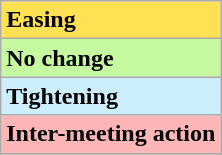<table class="wikitable">
<tr>
<td style=background:#FFE153;"><strong>Easing</strong></td>
</tr>
<tr>
<td style=background:#C5FAA0;"><strong>No change</strong></td>
</tr>
<tr>
<td style=background:#CCEEFF;"><strong>Tightening</strong></td>
</tr>
<tr>
<td style=background:#FFB6B6;"><strong>Inter-meeting action</strong></td>
</tr>
<tr>
</tr>
</table>
